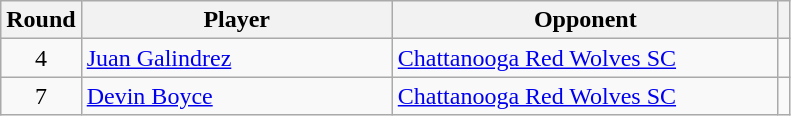<table class="wikitable sortable" style="text-align:center;">
<tr>
<th>Round</th>
<th style="width:200px">Player</th>
<th style="width:250px">Opponent</th>
<th class="unsortable"></th>
</tr>
<tr>
<td>4</td>
<td style="text-align:left;" data-sort-value="Galindrez, Juan"> <a href='#'>Juan Galindrez</a></td>
<td style="text-align:left;"><a href='#'>Chattanooga Red Wolves SC</a></td>
<td></td>
</tr>
<tr>
<td>7</td>
<td style="text-align:left;" data-sort-value="Boyce, Devin"> <a href='#'>Devin Boyce</a></td>
<td style="text-align:left;"><a href='#'>Chattanooga Red Wolves SC</a></td>
<td></td>
</tr>
</table>
